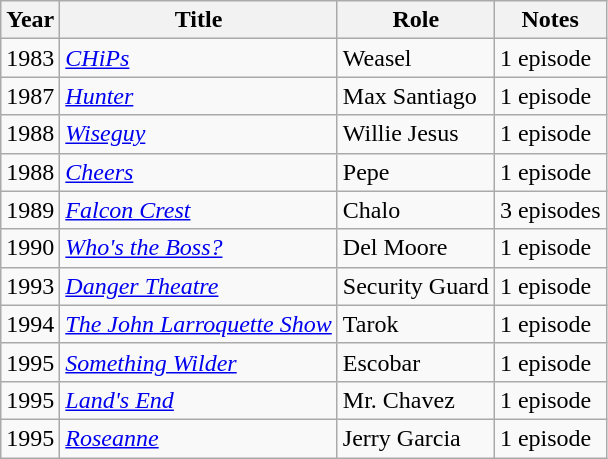<table class="wikitable">
<tr>
<th>Year</th>
<th>Title</th>
<th>Role</th>
<th>Notes</th>
</tr>
<tr>
<td>1983</td>
<td><em><a href='#'>CHiPs</a></em></td>
<td>Weasel</td>
<td>1 episode</td>
</tr>
<tr>
<td>1987</td>
<td><em><a href='#'>Hunter</a></em></td>
<td>Max Santiago</td>
<td>1 episode</td>
</tr>
<tr>
<td>1988</td>
<td><em><a href='#'>Wiseguy</a></em></td>
<td>Willie Jesus</td>
<td>1 episode</td>
</tr>
<tr>
<td>1988</td>
<td><em><a href='#'>Cheers</a></em></td>
<td>Pepe</td>
<td>1 episode</td>
</tr>
<tr>
<td>1989</td>
<td><em><a href='#'>Falcon Crest</a></em></td>
<td>Chalo</td>
<td>3 episodes</td>
</tr>
<tr>
<td>1990</td>
<td><em><a href='#'>Who's the Boss?</a></em></td>
<td>Del Moore</td>
<td>1 episode</td>
</tr>
<tr>
<td>1993</td>
<td><em><a href='#'>Danger Theatre</a></em></td>
<td>Security Guard</td>
<td>1 episode</td>
</tr>
<tr>
<td>1994</td>
<td><em><a href='#'>The John Larroquette Show</a></em></td>
<td>Tarok</td>
<td>1 episode</td>
</tr>
<tr>
<td>1995</td>
<td><em><a href='#'>Something Wilder</a></em></td>
<td>Escobar</td>
<td>1 episode</td>
</tr>
<tr>
<td>1995</td>
<td><em><a href='#'>Land's End</a></em></td>
<td>Mr. Chavez</td>
<td>1 episode</td>
</tr>
<tr>
<td>1995</td>
<td><em><a href='#'>Roseanne</a></em></td>
<td>Jerry Garcia</td>
<td>1 episode</td>
</tr>
</table>
